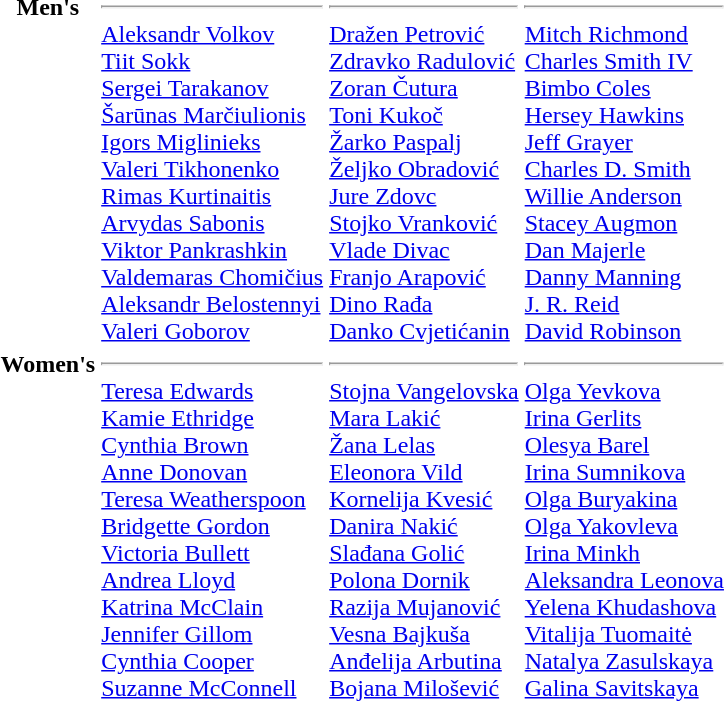<table>
<tr valign="top">
<th>Men's<br></th>
<td valign=top><hr><a href='#'>Aleksandr Volkov</a><br> <a href='#'>Tiit Sokk</a><br> <a href='#'>Sergei Tarakanov</a><br> <a href='#'>Šarūnas Marčiulionis</a><br> <a href='#'>Igors Miglinieks</a><br> <a href='#'>Valeri Tikhonenko</a><br> <a href='#'>Rimas Kurtinaitis</a><br> <a href='#'>Arvydas Sabonis</a><br> <a href='#'>Viktor Pankrashkin</a><br> <a href='#'>Valdemaras Chomičius</a><br> <a href='#'>Aleksandr Belostennyi</a><br> <a href='#'>Valeri Goborov</a></td>
<td valign=top><hr><a href='#'>Dražen Petrović</a><br> <a href='#'>Zdravko Radulović</a><br> <a href='#'>Zoran Čutura</a><br> <a href='#'>Toni Kukoč</a><br> <a href='#'>Žarko Paspalj</a><br> <a href='#'>Željko Obradović</a><br> <a href='#'>Jure Zdovc</a><br> <a href='#'>Stojko Vranković</a><br> <a href='#'>Vlade Divac</a><br> <a href='#'>Franjo Arapović</a><br> <a href='#'>Dino Rađa</a><br><a href='#'>Danko Cvjetićanin</a></td>
<td valign=top><hr><a href='#'>Mitch Richmond</a><br> <a href='#'>Charles Smith IV</a><br> <a href='#'>Bimbo Coles</a><br> <a href='#'>Hersey Hawkins</a><br> <a href='#'>Jeff Grayer</a><br> <a href='#'>Charles D. Smith</a><br> <a href='#'>Willie Anderson</a><br> <a href='#'>Stacey Augmon</a><br> <a href='#'>Dan Majerle</a><br> <a href='#'>Danny Manning</a><br> <a href='#'>J. R. Reid</a><br> <a href='#'>David Robinson</a></td>
</tr>
<tr valign="top">
<th>Women's<br></th>
<td> <hr><a href='#'>Teresa Edwards</a><br><a href='#'>Kamie Ethridge</a><br><a href='#'>Cynthia Brown</a><br><a href='#'>Anne Donovan</a><br><a href='#'>Teresa Weatherspoon</a><br><a href='#'>Bridgette Gordon</a><br><a href='#'>Victoria Bullett</a><br><a href='#'>Andrea Lloyd</a><br><a href='#'>Katrina McClain</a><br><a href='#'>Jennifer Gillom</a><br><a href='#'>Cynthia Cooper</a><br><a href='#'>Suzanne McConnell</a></td>
<td> <hr><a href='#'>Stojna Vangelovska</a><br><a href='#'>Mara Lakić</a><br><a href='#'>Žana Lelas</a><br><a href='#'>Eleonora Vild</a><br><a href='#'>Kornelija Kvesić</a><br><a href='#'>Danira Nakić</a><br><a href='#'>Slađana Golić</a><br><a href='#'>Polona Dornik</a><br><a href='#'>Razija Mujanović</a><br><a href='#'>Vesna Bajkuša</a><br><a href='#'>Anđelija Arbutina</a><br><a href='#'>Bojana Milošević</a></td>
<td> <hr><a href='#'>Olga Yevkova</a><br><a href='#'>Irina Gerlits</a><br><a href='#'>Olesya Barel</a><br><a href='#'>Irina Sumnikova</a><br><a href='#'>Olga Buryakina</a><br><a href='#'>Olga Yakovleva</a><br><a href='#'>Irina Minkh</a><br><a href='#'>Aleksandra Leonova</a><br><a href='#'>Yelena Khudashova</a><br><a href='#'>Vitalija Tuomaitė</a><br><a href='#'>Natalya Zasulskaya</a><br><a href='#'>Galina Savitskaya</a></td>
</tr>
</table>
